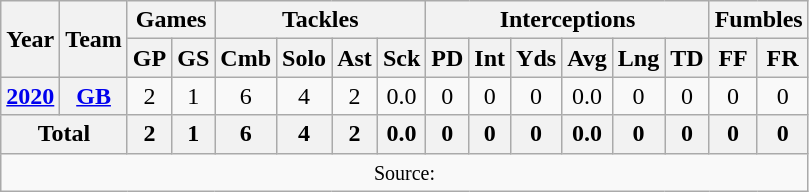<table class="wikitable" style="text-align: center;">
<tr>
<th rowspan="2">Year</th>
<th rowspan="2">Team</th>
<th colspan="2">Games</th>
<th colspan="4">Tackles</th>
<th colspan="6">Interceptions</th>
<th colspan="2">Fumbles</th>
</tr>
<tr>
<th>GP</th>
<th>GS</th>
<th>Cmb</th>
<th>Solo</th>
<th>Ast</th>
<th>Sck</th>
<th>PD</th>
<th>Int</th>
<th>Yds</th>
<th>Avg</th>
<th>Lng</th>
<th>TD</th>
<th>FF</th>
<th>FR</th>
</tr>
<tr>
<th><a href='#'>2020</a></th>
<th><a href='#'>GB</a></th>
<td>2</td>
<td>1</td>
<td>6</td>
<td>4</td>
<td>2</td>
<td>0.0</td>
<td>0</td>
<td>0</td>
<td>0</td>
<td>0.0</td>
<td>0</td>
<td>0</td>
<td>0</td>
<td>0</td>
</tr>
<tr>
<th colspan="2">Total</th>
<th>2</th>
<th>1</th>
<th>6</th>
<th>4</th>
<th>2</th>
<th>0.0</th>
<th>0</th>
<th>0</th>
<th>0</th>
<th>0.0</th>
<th>0</th>
<th>0</th>
<th>0</th>
<th>0</th>
</tr>
<tr>
<td colspan="16"><small>Source: </small></td>
</tr>
</table>
